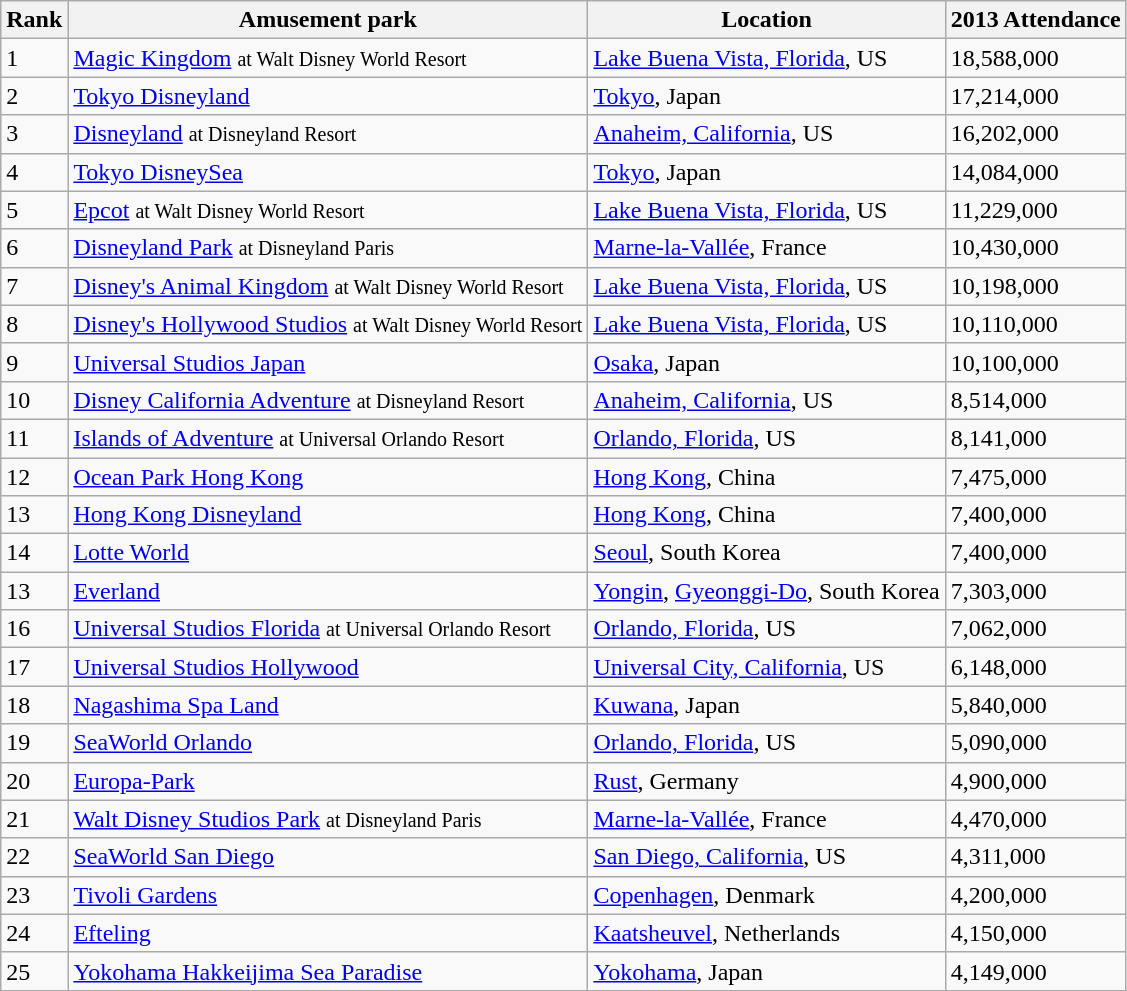<table class="wikitable sortable">
<tr>
<th>Rank</th>
<th>Amusement park</th>
<th>Location</th>
<th>2013 Attendance</th>
</tr>
<tr>
<td>1</td>
<td><a href='#'>Magic Kingdom</a> <small>at Walt Disney World Resort</small></td>
<td><a href='#'>Lake Buena Vista, Florida</a>, US</td>
<td>18,588,000</td>
</tr>
<tr>
<td>2</td>
<td><a href='#'>Tokyo Disneyland</a></td>
<td><a href='#'>Tokyo</a>, Japan</td>
<td>17,214,000</td>
</tr>
<tr>
<td>3</td>
<td><a href='#'>Disneyland</a> <small>at Disneyland Resort</small></td>
<td><a href='#'>Anaheim, California</a>, US</td>
<td>16,202,000</td>
</tr>
<tr>
<td>4</td>
<td><a href='#'>Tokyo DisneySea</a></td>
<td><a href='#'>Tokyo</a>, Japan</td>
<td>14,084,000</td>
</tr>
<tr>
<td>5</td>
<td><a href='#'>Epcot</a> <small>at Walt Disney World Resort</small></td>
<td><a href='#'>Lake Buena Vista, Florida</a>, US</td>
<td>11,229,000</td>
</tr>
<tr>
<td>6</td>
<td><a href='#'>Disneyland Park</a> <small>at Disneyland Paris</small></td>
<td><a href='#'>Marne-la-Vallée</a>, France</td>
<td>10,430,000</td>
</tr>
<tr>
<td>7</td>
<td><a href='#'>Disney's Animal Kingdom</a> <small>at Walt Disney World Resort</small></td>
<td><a href='#'>Lake Buena Vista, Florida</a>, US</td>
<td>10,198,000</td>
</tr>
<tr>
<td>8</td>
<td><a href='#'>Disney's Hollywood Studios</a> <small>at Walt Disney World Resort</small></td>
<td><a href='#'>Lake Buena Vista, Florida</a>, US</td>
<td>10,110,000</td>
</tr>
<tr>
<td>9</td>
<td><a href='#'>Universal Studios Japan</a></td>
<td><a href='#'>Osaka</a>, Japan</td>
<td>10,100,000</td>
</tr>
<tr>
<td>10</td>
<td><a href='#'>Disney California Adventure</a> <small>at Disneyland Resort</small></td>
<td><a href='#'>Anaheim, California</a>, US</td>
<td>8,514,000</td>
</tr>
<tr>
<td>11</td>
<td><a href='#'>Islands of Adventure</a> <small>at Universal Orlando Resort</small></td>
<td><a href='#'>Orlando, Florida</a>, US</td>
<td>8,141,000</td>
</tr>
<tr>
<td>12</td>
<td><a href='#'>Ocean Park Hong Kong</a></td>
<td><a href='#'>Hong Kong</a>, China</td>
<td>7,475,000</td>
</tr>
<tr>
<td>13</td>
<td><a href='#'>Hong Kong Disneyland</a></td>
<td><a href='#'>Hong Kong</a>, China</td>
<td>7,400,000</td>
</tr>
<tr>
<td>14</td>
<td><a href='#'>Lotte World</a></td>
<td><a href='#'>Seoul</a>, South Korea</td>
<td>7,400,000</td>
</tr>
<tr>
<td>13</td>
<td><a href='#'>Everland</a></td>
<td><a href='#'>Yongin</a>, <a href='#'>Gyeonggi-Do</a>, South Korea</td>
<td>7,303,000</td>
</tr>
<tr>
<td>16</td>
<td><a href='#'>Universal Studios Florida</a> <small>at Universal Orlando Resort</small></td>
<td><a href='#'>Orlando, Florida</a>, US</td>
<td>7,062,000</td>
</tr>
<tr>
<td>17</td>
<td><a href='#'>Universal Studios Hollywood</a></td>
<td><a href='#'>Universal City, California</a>, US</td>
<td>6,148,000</td>
</tr>
<tr>
<td>18</td>
<td><a href='#'>Nagashima Spa Land</a></td>
<td><a href='#'>Kuwana</a>, Japan</td>
<td>5,840,000</td>
</tr>
<tr>
<td>19</td>
<td><a href='#'>SeaWorld Orlando</a></td>
<td><a href='#'>Orlando, Florida</a>, US</td>
<td>5,090,000</td>
</tr>
<tr>
<td>20</td>
<td><a href='#'>Europa-Park</a></td>
<td><a href='#'>Rust</a>, Germany</td>
<td>4,900,000</td>
</tr>
<tr>
<td>21</td>
<td><a href='#'>Walt Disney Studios Park</a> <small>at Disneyland Paris</small></td>
<td><a href='#'>Marne-la-Vallée</a>, France</td>
<td>4,470,000</td>
</tr>
<tr>
<td>22</td>
<td><a href='#'>SeaWorld San Diego</a></td>
<td><a href='#'>San Diego, California</a>, US</td>
<td>4,311,000</td>
</tr>
<tr>
<td>23</td>
<td><a href='#'>Tivoli Gardens</a></td>
<td><a href='#'>Copenhagen</a>, Denmark</td>
<td>4,200,000</td>
</tr>
<tr>
<td>24</td>
<td><a href='#'>Efteling</a></td>
<td><a href='#'>Kaatsheuvel</a>, Netherlands</td>
<td>4,150,000</td>
</tr>
<tr>
<td>25</td>
<td><a href='#'>Yokohama Hakkeijima Sea Paradise</a></td>
<td><a href='#'>Yokohama</a>, Japan</td>
<td>4,149,000</td>
</tr>
<tr>
</tr>
</table>
